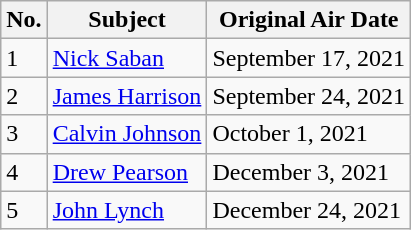<table class=wikitable>
<tr>
<th>No.</th>
<th>Subject</th>
<th>Original Air Date</th>
</tr>
<tr>
<td>1</td>
<td><a href='#'>Nick Saban</a></td>
<td>September 17, 2021</td>
</tr>
<tr>
<td>2</td>
<td><a href='#'>James Harrison</a></td>
<td>September 24, 2021</td>
</tr>
<tr>
<td>3</td>
<td><a href='#'>Calvin Johnson</a></td>
<td>October 1, 2021</td>
</tr>
<tr>
<td>4</td>
<td><a href='#'>Drew Pearson</a></td>
<td>December 3, 2021</td>
</tr>
<tr>
<td>5</td>
<td><a href='#'>John Lynch</a></td>
<td>December 24, 2021</td>
</tr>
</table>
